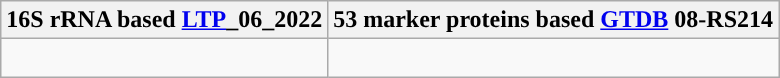<table class="wikitable">
<tr>
<th colspan=1>16S rRNA based <a href='#'>LTP</a>_06_2022</th>
<th colspan=1>53 marker proteins based <a href='#'>GTDB</a> 08-RS214</th>
</tr>
<tr>
<td style="vertical-align:top"><br></td>
<td><br></td>
</tr>
</table>
